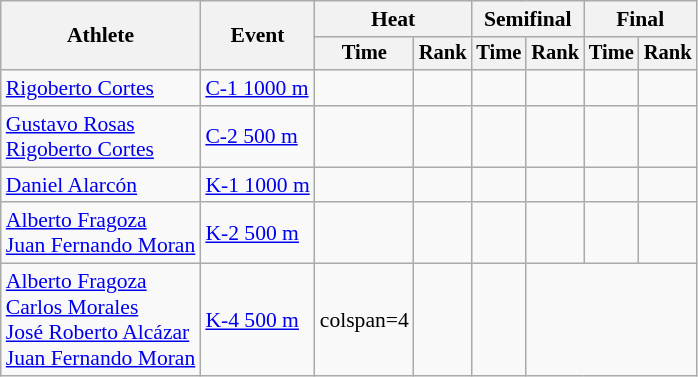<table class=wikitable style=font-size:90%;text-align:center>
<tr>
<th rowspan=2>Athlete</th>
<th rowspan=2>Event</th>
<th colspan=2>Heat</th>
<th colspan=2>Semifinal</th>
<th colspan=2>Final</th>
</tr>
<tr style=font-size:95%>
<th>Time</th>
<th>Rank</th>
<th>Time</th>
<th>Rank</th>
<th>Time</th>
<th>Rank</th>
</tr>
<tr>
<td align=left><a href='#'>Rigoberto Cortes</a></td>
<td align=left><a href='#'>C-1 1000 m</a></td>
<td></td>
<td></td>
<td></td>
<td></td>
<td></td>
<td></td>
</tr>
<tr>
<td align=left><a href='#'>Gustavo Rosas</a><br><a href='#'>Rigoberto Cortes</a></td>
<td align=left><a href='#'>C-2 500 m</a></td>
<td></td>
<td></td>
<td></td>
<td></td>
<td></td>
<td></td>
</tr>
<tr>
<td align=left><a href='#'>Daniel Alarcón</a></td>
<td align=left><a href='#'>K-1 1000 m</a></td>
<td></td>
<td></td>
<td></td>
<td></td>
<td></td>
<td></td>
</tr>
<tr>
<td align=left><a href='#'>Alberto Fragoza</a><br><a href='#'>Juan Fernando Moran</a></td>
<td align=left><a href='#'>K-2 500 m</a></td>
<td></td>
<td></td>
<td></td>
<td></td>
<td></td>
<td></td>
</tr>
<tr>
<td align=left><a href='#'>Alberto Fragoza</a><br><a href='#'>Carlos Morales</a><br><a href='#'>José Roberto Alcázar</a><br><a href='#'>Juan Fernando Moran</a></td>
<td align=left><a href='#'>K-4 500 m</a></td>
<td>colspan=4 </td>
<td></td>
<td></td>
</tr>
</table>
